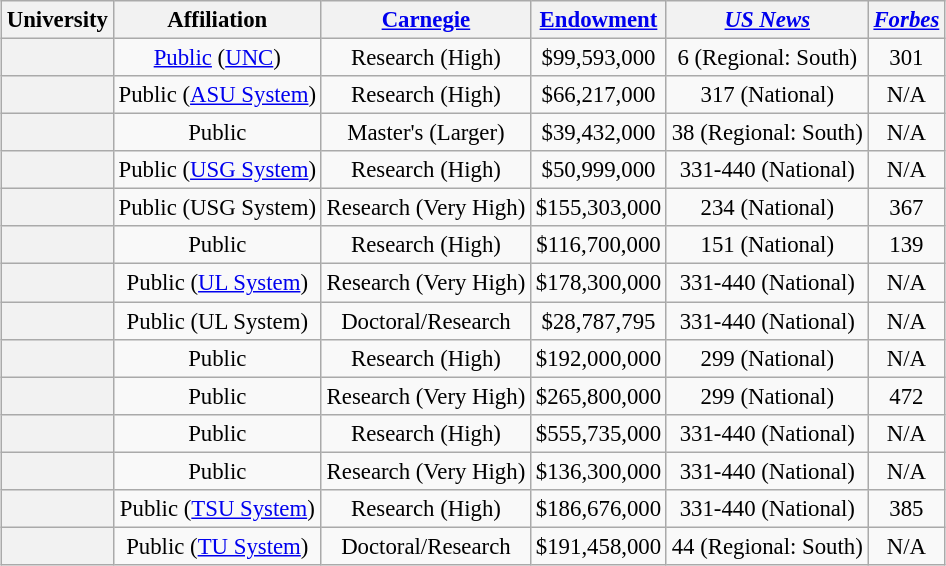<table class="wikitable sortable" style="text-align:center; margin:1em auto; font-size:95%">
<tr>
<th>University</th>
<th>Affiliation</th>
<th><a href='#'>Carnegie</a></th>
<th><a href='#'>Endowment</a></th>
<th><a href='#'><em>US News</em></a></th>
<th><a href='#'><em>Forbes</em></a></th>
</tr>
<tr>
<th></th>
<td><a href='#'>Public</a> (<a href='#'>UNC</a>)</td>
<td>Research (High)</td>
<td>$99,593,000</td>
<td>6 (Regional: South)</td>
<td>301</td>
</tr>
<tr>
<th></th>
<td>Public (<a href='#'>ASU System</a>)</td>
<td>Research (High)</td>
<td>$66,217,000</td>
<td>317 (National)</td>
<td>N/A</td>
</tr>
<tr>
<th></th>
<td>Public</td>
<td>Master's (Larger)</td>
<td>$39,432,000</td>
<td>38 (Regional: South)</td>
<td>N/A</td>
</tr>
<tr>
<th></th>
<td>Public (<a href='#'>USG System</a>)</td>
<td>Research (High)</td>
<td>$50,999,000</td>
<td>331-440 (National)</td>
<td>N/A</td>
</tr>
<tr>
<th></th>
<td>Public (USG System)</td>
<td>Research (Very High)</td>
<td>$155,303,000</td>
<td>234 (National)</td>
<td>367</td>
</tr>
<tr>
<th></th>
<td>Public</td>
<td>Research (High)</td>
<td>$116,700,000</td>
<td>151 (National)</td>
<td>139</td>
</tr>
<tr>
<th></th>
<td>Public (<a href='#'>UL System</a>)</td>
<td>Research (Very High)</td>
<td>$178,300,000</td>
<td>331-440 (National)</td>
<td>N/A</td>
</tr>
<tr>
<th></th>
<td>Public (UL System)</td>
<td>Doctoral/Research</td>
<td>$28,787,795</td>
<td>331-440 (National)</td>
<td>N/A</td>
</tr>
<tr>
<th></th>
<td>Public</td>
<td>Research (High)</td>
<td>$192,000,000</td>
<td>299 (National)</td>
<td>N/A</td>
</tr>
<tr>
<th></th>
<td>Public</td>
<td>Research (Very High)</td>
<td>$265,800,000</td>
<td>299 (National)</td>
<td>472</td>
</tr>
<tr>
<th></th>
<td>Public</td>
<td>Research (High)</td>
<td>$555,735,000</td>
<td>331-440 (National)</td>
<td>N/A</td>
</tr>
<tr>
<th></th>
<td>Public</td>
<td>Research (Very High)</td>
<td>$136,300,000</td>
<td>331-440 (National)</td>
<td>N/A</td>
</tr>
<tr>
<th></th>
<td>Public (<a href='#'>TSU System</a>)</td>
<td>Research (High)</td>
<td>$186,676,000</td>
<td>331-440 (National)</td>
<td>385</td>
</tr>
<tr>
<th></th>
<td>Public (<a href='#'>TU System</a>)</td>
<td>Doctoral/Research</td>
<td>$191,458,000</td>
<td>44 (Regional: South)</td>
<td>N/A</td>
</tr>
</table>
